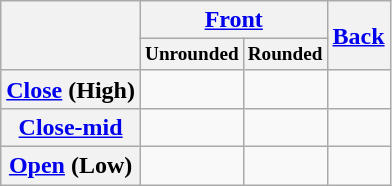<table class="wikitable" style="text-align:center">
<tr>
<th rowspan="2"></th>
<th colspan="2"><a href='#'>Front</a></th>
<th rowspan="2"><a href='#'>Back</a></th>
</tr>
<tr style="font-size:80%">
<th>Unrounded</th>
<th>Rounded</th>
</tr>
<tr>
<th><a href='#'>Close</a> (High)</th>
<td> </td>
<td> </td>
<td></td>
</tr>
<tr>
<th><a href='#'>Close-mid</a></th>
<td> </td>
<td> </td>
<td> </td>
</tr>
<tr>
<th><a href='#'>Open</a> (Low)</th>
<td> </td>
<td></td>
<td></td>
</tr>
</table>
